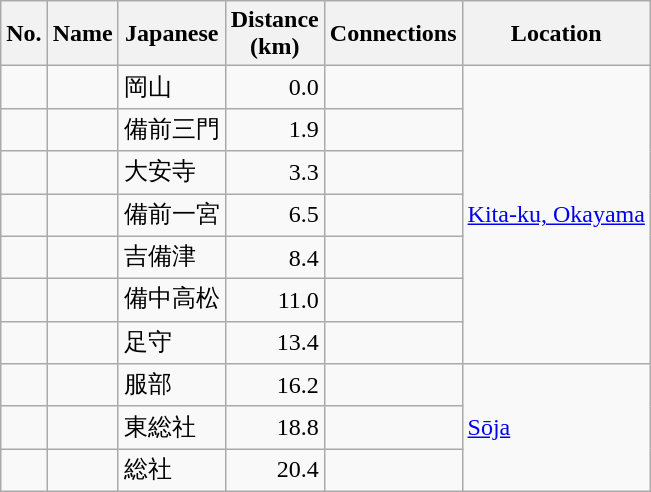<table class="wikitable">
<tr>
<th>No.</th>
<th>Name</th>
<th>Japanese</th>
<th>Distance<br>(km)</th>
<th>Connections</th>
<th>Location</th>
</tr>
<tr>
<td></td>
<td></td>
<td>岡山</td>
<td style="text-align: right;">0.0</td>
<td></td>
<td rowspan="7"><a href='#'>Kita-ku, Okayama</a></td>
</tr>
<tr>
<td></td>
<td></td>
<td>備前三門</td>
<td style="text-align: right;">1.9</td>
<td> </td>
</tr>
<tr>
<td></td>
<td></td>
<td>大安寺</td>
<td style="text-align: right;">3.3</td>
<td> </td>
</tr>
<tr>
<td></td>
<td></td>
<td>備前一宮</td>
<td style="text-align: right;">6.5</td>
<td> </td>
</tr>
<tr>
<td></td>
<td></td>
<td>吉備津</td>
<td style="text-align: right;">8.4</td>
<td> </td>
</tr>
<tr>
<td></td>
<td></td>
<td>備中高松</td>
<td style="text-align: right;">11.0</td>
<td> </td>
</tr>
<tr>
<td></td>
<td></td>
<td>足守</td>
<td style="text-align: right;">13.4</td>
<td> </td>
</tr>
<tr>
<td></td>
<td></td>
<td>服部</td>
<td style="text-align: right;">16.2</td>
<td> </td>
<td rowspan="3"><a href='#'>Sōja</a></td>
</tr>
<tr>
<td></td>
<td></td>
<td>東総社</td>
<td style="text-align: right;">18.8</td>
<td> </td>
</tr>
<tr>
<td></td>
<td></td>
<td>総社</td>
<td style="text-align: right;">20.4</td>
<td></td>
</tr>
</table>
